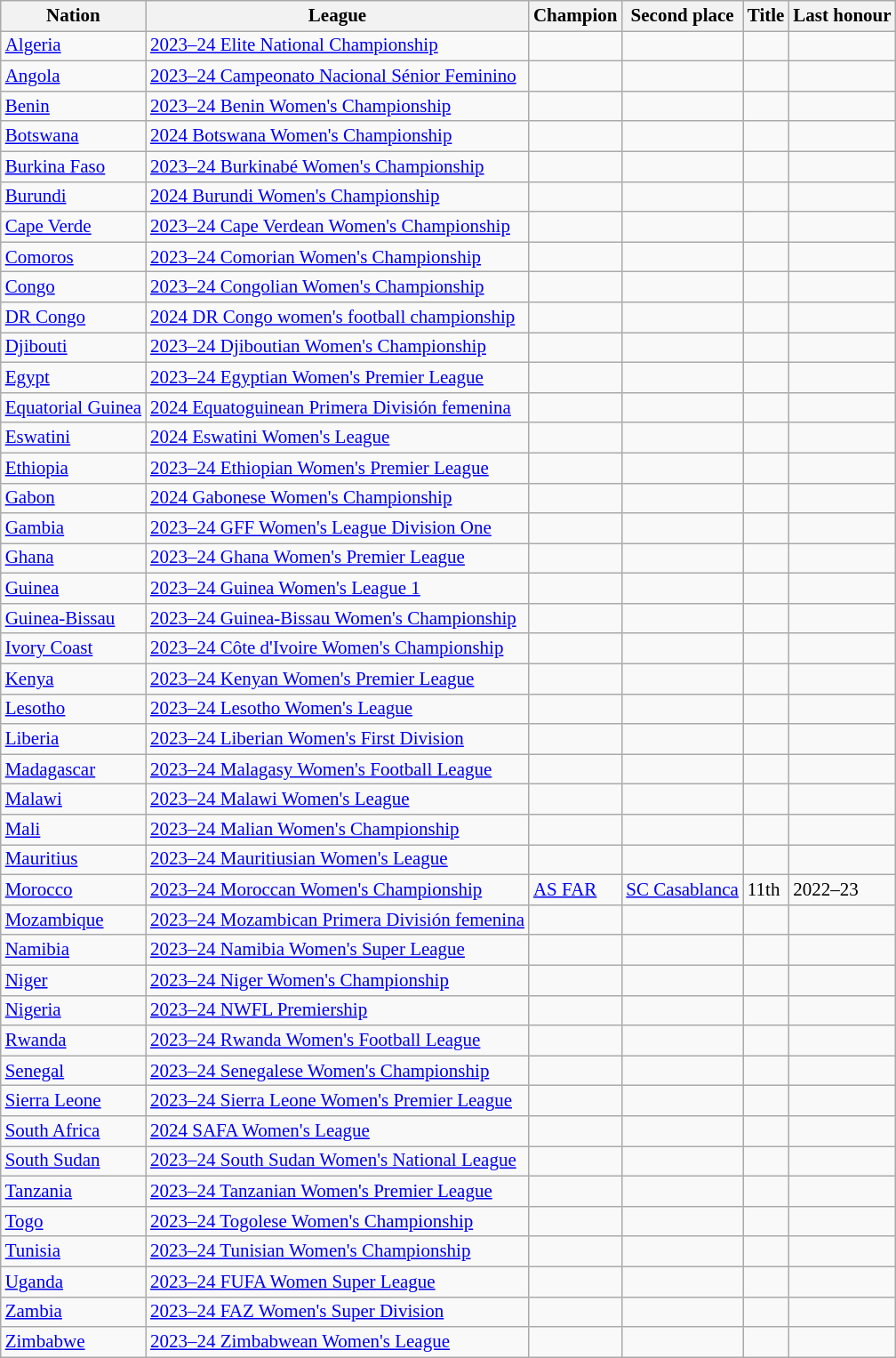<table class=wikitable style="font-size:14px">
<tr>
<th>Nation</th>
<th>League</th>
<th>Champion</th>
<th>Second place</th>
<th data-sort-type="number">Title</th>
<th>Last honour</th>
</tr>
<tr>
<td align=left> <a href='#'>Algeria</a></td>
<td align=left><a href='#'>2023–24 Elite National Championship</a></td>
<td></td>
<td></td>
<td></td>
<td></td>
</tr>
<tr>
<td align=left> <a href='#'>Angola</a></td>
<td align=left><a href='#'>2023–24 Campeonato Nacional Sénior Feminino</a></td>
<td></td>
<td></td>
<td></td>
<td></td>
</tr>
<tr>
<td align=left> <a href='#'>Benin</a></td>
<td align=left><a href='#'>2023–24 Benin Women's Championship</a></td>
<td></td>
<td></td>
<td></td>
<td></td>
</tr>
<tr>
<td align=left> <a href='#'>Botswana</a></td>
<td align=left><a href='#'>2024 Botswana Women's Championship</a></td>
<td></td>
<td></td>
<td></td>
<td></td>
</tr>
<tr>
<td align=left> <a href='#'>Burkina Faso</a></td>
<td align=left><a href='#'>2023–24 Burkinabé Women's Championship</a></td>
<td></td>
<td></td>
<td></td>
<td></td>
</tr>
<tr>
<td align=left> <a href='#'>Burundi</a></td>
<td align=left><a href='#'>2024 Burundi Women's Championship</a></td>
<td></td>
<td></td>
<td></td>
<td></td>
</tr>
<tr>
<td align=left> <a href='#'>Cape Verde</a></td>
<td align=left><a href='#'>2023–24 Cape Verdean Women's Championship</a></td>
<td></td>
<td></td>
<td></td>
<td></td>
</tr>
<tr>
<td align=left> <a href='#'>Comoros</a></td>
<td align=left><a href='#'>2023–24 Comorian Women's Championship</a></td>
<td></td>
<td></td>
<td></td>
<td></td>
</tr>
<tr>
<td align=left> <a href='#'>Congo</a></td>
<td align=left><a href='#'>2023–24 Congolian Women's Championship</a></td>
<td></td>
<td></td>
<td></td>
<td></td>
</tr>
<tr>
<td align=left> <a href='#'>DR Congo</a></td>
<td align=left><a href='#'>2024 DR Congo women's football championship</a></td>
<td></td>
<td></td>
<td></td>
<td></td>
</tr>
<tr>
<td align=left> <a href='#'>Djibouti</a></td>
<td align=left><a href='#'>2023–24 Djiboutian Women's Championship</a></td>
<td></td>
<td></td>
<td></td>
<td></td>
</tr>
<tr>
<td align=left> <a href='#'>Egypt</a></td>
<td align=left><a href='#'>2023–24 Egyptian Women's Premier League</a></td>
<td></td>
<td></td>
<td></td>
<td></td>
</tr>
<tr>
<td align=left> <a href='#'>Equatorial Guinea</a></td>
<td align=left><a href='#'>2024 Equatoguinean Primera División femenina</a></td>
<td></td>
<td></td>
<td></td>
<td></td>
</tr>
<tr>
<td align=left> <a href='#'>Eswatini</a></td>
<td align=left><a href='#'>2024 Eswatini Women's League</a></td>
<td></td>
<td></td>
<td></td>
<td></td>
</tr>
<tr>
<td align=left> <a href='#'>Ethiopia</a></td>
<td align=left><a href='#'>2023–24 Ethiopian Women's Premier League</a></td>
<td></td>
<td></td>
<td></td>
<td></td>
</tr>
<tr>
<td align=left> <a href='#'>Gabon</a></td>
<td align=left><a href='#'>2024 Gabonese Women's Championship</a></td>
<td></td>
<td></td>
<td></td>
<td></td>
</tr>
<tr>
<td align=left> <a href='#'>Gambia</a></td>
<td align=left><a href='#'>2023–24 GFF Women's League Division One</a></td>
<td></td>
<td></td>
<td></td>
<td></td>
</tr>
<tr>
<td align=left> <a href='#'>Ghana</a></td>
<td align=left><a href='#'>2023–24 Ghana Women's Premier League</a></td>
<td></td>
<td></td>
<td></td>
<td></td>
</tr>
<tr>
<td align=left> <a href='#'>Guinea</a></td>
<td align=left><a href='#'>2023–24 Guinea Women's League 1</a></td>
<td></td>
<td></td>
<td></td>
<td></td>
</tr>
<tr>
<td align=left> <a href='#'>Guinea-Bissau</a></td>
<td align=left><a href='#'>2023–24 Guinea-Bissau Women's Championship</a></td>
<td></td>
<td></td>
<td></td>
<td></td>
</tr>
<tr>
<td align=left> <a href='#'>Ivory Coast</a></td>
<td align=left><a href='#'>2023–24 Côte d'Ivoire Women's Championship</a></td>
<td></td>
<td></td>
<td></td>
<td></td>
</tr>
<tr>
<td align=left> <a href='#'>Kenya</a></td>
<td align=left><a href='#'>2023–24 Kenyan Women's Premier League</a></td>
<td></td>
<td></td>
<td></td>
<td></td>
</tr>
<tr>
<td align=left> <a href='#'>Lesotho</a></td>
<td align=left><a href='#'>2023–24 Lesotho Women's League</a></td>
<td></td>
<td></td>
<td></td>
<td></td>
</tr>
<tr>
<td align=left> <a href='#'>Liberia</a></td>
<td align=left><a href='#'>2023–24 Liberian Women's First Division</a></td>
<td></td>
<td></td>
<td></td>
<td></td>
</tr>
<tr>
<td align=left> <a href='#'>Madagascar</a></td>
<td align=left><a href='#'>2023–24 Malagasy Women's Football League</a></td>
<td></td>
<td></td>
<td></td>
<td></td>
</tr>
<tr>
<td align=left> <a href='#'>Malawi</a></td>
<td align=left><a href='#'>2023–24 Malawi Women's League</a></td>
<td></td>
<td></td>
<td></td>
<td></td>
</tr>
<tr>
<td align=left> <a href='#'>Mali</a></td>
<td align=left><a href='#'>2023–24 Malian Women's Championship</a></td>
<td></td>
<td></td>
<td></td>
<td></td>
</tr>
<tr>
<td align=left> <a href='#'>Mauritius</a></td>
<td align=left><a href='#'>2023–24 Mauritiusian Women's League</a></td>
<td></td>
<td></td>
<td></td>
<td></td>
</tr>
<tr>
<td align=left> <a href='#'>Morocco</a></td>
<td align=left><a href='#'>2023–24 Moroccan Women's Championship</a></td>
<td><a href='#'>AS FAR</a></td>
<td><a href='#'>SC Casablanca</a></td>
<td>11th</td>
<td>2022–23</td>
</tr>
<tr>
<td align=left> <a href='#'>Mozambique</a></td>
<td align=left><a href='#'>2023–24 Mozambican Primera División femenina</a></td>
<td></td>
<td></td>
<td></td>
<td></td>
</tr>
<tr>
<td align=left> <a href='#'>Namibia</a></td>
<td align=left><a href='#'>2023–24 Namibia Women's Super League</a></td>
<td></td>
<td></td>
<td></td>
<td></td>
</tr>
<tr>
<td align=left> <a href='#'>Niger</a></td>
<td align=left><a href='#'>2023–24 Niger Women's Championship</a></td>
<td></td>
<td></td>
<td></td>
<td></td>
</tr>
<tr>
<td align=left> <a href='#'>Nigeria</a></td>
<td align=left><a href='#'>2023–24 NWFL Premiership</a></td>
<td></td>
<td></td>
<td></td>
<td></td>
</tr>
<tr>
<td align=left> <a href='#'>Rwanda</a></td>
<td align=left><a href='#'>2023–24 Rwanda Women's Football League</a></td>
<td></td>
<td></td>
<td></td>
<td></td>
</tr>
<tr>
<td align=left> <a href='#'>Senegal</a></td>
<td align=left><a href='#'>2023–24 Senegalese Women's Championship</a></td>
<td></td>
<td></td>
<td></td>
<td></td>
</tr>
<tr>
<td align=left> <a href='#'>Sierra Leone</a></td>
<td align=left><a href='#'>2023–24 Sierra Leone Women's Premier League</a></td>
<td></td>
<td></td>
<td></td>
<td></td>
</tr>
<tr>
<td align=left> <a href='#'>South Africa</a></td>
<td align=left><a href='#'>2024 SAFA Women's League</a></td>
<td></td>
<td></td>
<td></td>
<td></td>
</tr>
<tr>
<td align=left> <a href='#'>South Sudan</a></td>
<td align=left><a href='#'>2023–24 South Sudan Women's National League</a></td>
<td></td>
<td></td>
<td></td>
<td></td>
</tr>
<tr>
<td align=left> <a href='#'>Tanzania</a></td>
<td align=left><a href='#'>2023–24 Tanzanian Women's Premier League</a></td>
<td></td>
<td></td>
<td></td>
<td></td>
</tr>
<tr>
<td align=left> <a href='#'>Togo</a></td>
<td align=left><a href='#'>2023–24 Togolese Women's Championship</a></td>
<td></td>
<td></td>
<td></td>
<td></td>
</tr>
<tr>
<td align=left> <a href='#'>Tunisia</a></td>
<td align=left><a href='#'>2023–24 Tunisian Women's Championship</a></td>
<td></td>
<td></td>
<td></td>
<td></td>
</tr>
<tr>
<td align=left> <a href='#'>Uganda</a></td>
<td align=left><a href='#'>2023–24 FUFA Women Super League</a></td>
<td></td>
<td></td>
<td></td>
<td></td>
</tr>
<tr>
<td align=left> <a href='#'>Zambia</a></td>
<td align=left><a href='#'>2023–24 FAZ Women's Super Division</a></td>
<td></td>
<td></td>
<td></td>
<td></td>
</tr>
<tr>
<td align=left> <a href='#'>Zimbabwe</a></td>
<td align=left><a href='#'>2023–24 Zimbabwean Women's League</a></td>
<td></td>
<td></td>
<td></td>
<td></td>
</tr>
</table>
